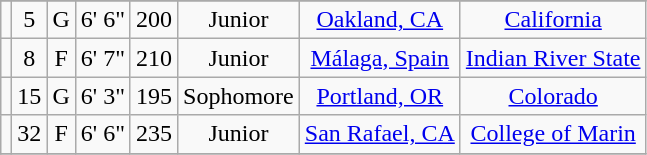<table class="wikitable sortable" style="text-align: center">
<tr align=center>
</tr>
<tr>
<td></td>
<td>5</td>
<td>G</td>
<td>6' 6"</td>
<td>200</td>
<td>Junior</td>
<td><a href='#'>Oakland, CA</a></td>
<td><a href='#'>California</a></td>
</tr>
<tr>
<td></td>
<td>8</td>
<td>F</td>
<td>6' 7"</td>
<td>210</td>
<td>Junior</td>
<td><a href='#'>Málaga, Spain</a></td>
<td><a href='#'>Indian River State</a></td>
</tr>
<tr>
<td></td>
<td>15</td>
<td>G</td>
<td>6' 3"</td>
<td>195</td>
<td>Sophomore</td>
<td><a href='#'>Portland, OR</a></td>
<td><a href='#'>Colorado</a></td>
</tr>
<tr>
<td></td>
<td>32</td>
<td>F</td>
<td>6' 6"</td>
<td>235</td>
<td>Junior</td>
<td><a href='#'>San Rafael, CA</a></td>
<td><a href='#'>College of Marin</a></td>
</tr>
<tr>
</tr>
</table>
